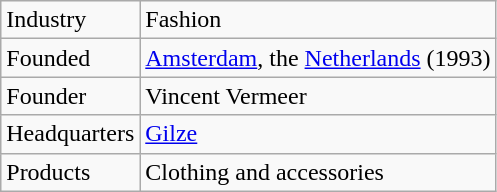<table class="wikitable">
<tr>
<td>Industry</td>
<td>Fashion</td>
</tr>
<tr>
<td>Founded</td>
<td><a href='#'>Amsterdam</a>, the <a href='#'>Netherlands</a> (1993)</td>
</tr>
<tr>
<td>Founder</td>
<td>Vincent Vermeer</td>
</tr>
<tr>
<td>Headquarters</td>
<td><a href='#'>Gilze</a></td>
</tr>
<tr>
<td>Products</td>
<td>Clothing and accessories</td>
</tr>
</table>
